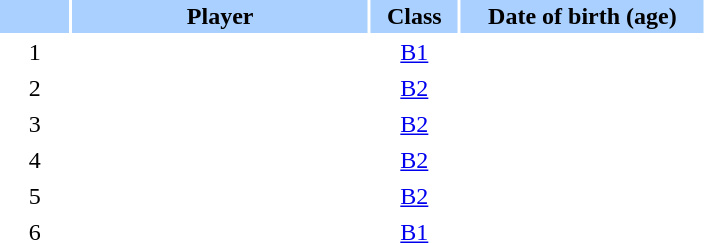<table class="sortable" border="0" cellspacing="2" cellpadding="2">
<tr style="background-color:#AAD0FF">
<th width=8%></th>
<th width=34%>Player</th>
<th width=10%>Class</th>
<th width=28%>Date of birth (age)</th>
</tr>
<tr>
<td style="text-align: center;">1</td>
<td></td>
<td style="text-align: center;"><a href='#'>B1</a></td>
<td style="text-align: center;"></td>
</tr>
<tr>
<td style="text-align: center;">2</td>
<td></td>
<td style="text-align: center;"><a href='#'>B2</a></td>
<td style="text-align: center;"></td>
</tr>
<tr>
<td style="text-align: center;">3</td>
<td></td>
<td style="text-align: center;"><a href='#'>B2</a></td>
<td style="text-align: center;"></td>
</tr>
<tr>
<td style="text-align: center;">4</td>
<td></td>
<td style="text-align: center;"><a href='#'>B2</a></td>
<td style="text-align: center;"></td>
</tr>
<tr>
<td style="text-align: center;">5</td>
<td></td>
<td style="text-align: center;"><a href='#'>B2</a></td>
<td style="text-align: center;"></td>
</tr>
<tr>
<td style="text-align: center;">6</td>
<td></td>
<td style="text-align: center;"><a href='#'>B1</a></td>
<td style="text-align: center;"></td>
</tr>
</table>
